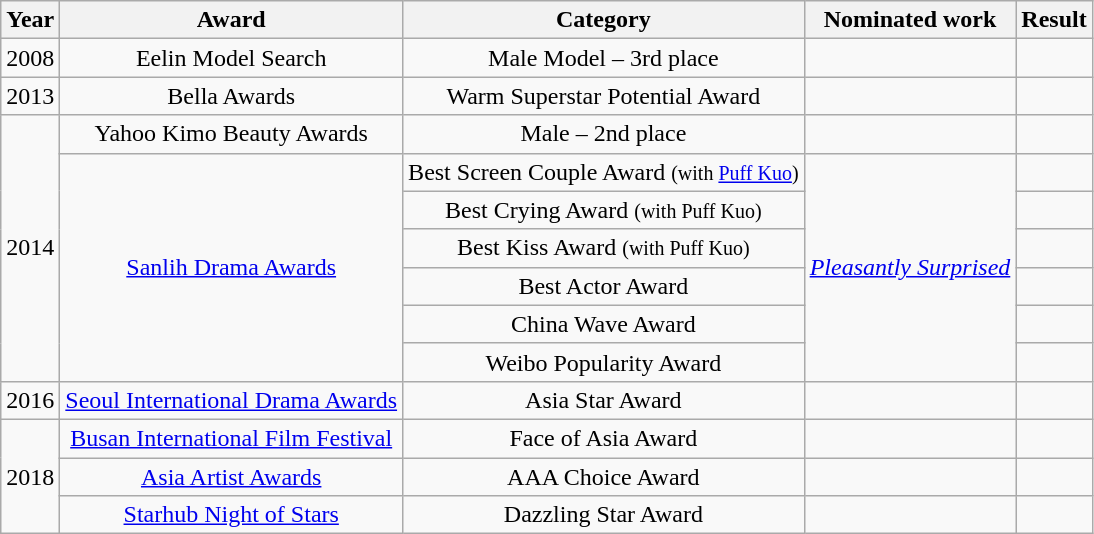<table class="wikitable sortable">
<tr>
<th>Year</th>
<th>Award</th>
<th>Category</th>
<th>Nominated work</th>
<th>Result</th>
</tr>
<tr align=center>
<td>2008</td>
<td>Eelin Model Search</td>
<td>Male Model – 3rd place</td>
<td></td>
<td></td>
</tr>
<tr align=center>
<td>2013</td>
<td>Bella Awards</td>
<td>Warm Superstar Potential Award</td>
<td></td>
<td></td>
</tr>
<tr align=center>
<td rowspan=7>2014</td>
<td>Yahoo Kimo Beauty Awards</td>
<td>Male – 2nd place</td>
<td></td>
<td></td>
</tr>
<tr align=center>
<td rowspan="6"><a href='#'>Sanlih Drama Awards</a></td>
<td>Best Screen Couple Award <small>(with <a href='#'>Puff Kuo</a>)</small></td>
<td rowspan="6"><em><a href='#'>Pleasantly Surprised</a></em></td>
<td></td>
</tr>
<tr align=center>
<td>Best Crying Award <small>(with Puff Kuo)</small></td>
<td></td>
</tr>
<tr align=center>
<td>Best Kiss Award <small>(with Puff Kuo)</small></td>
<td></td>
</tr>
<tr align=center>
<td>Best Actor Award</td>
<td></td>
</tr>
<tr align=center>
<td>China Wave Award</td>
<td></td>
</tr>
<tr align=center>
<td>Weibo Popularity Award</td>
<td></td>
</tr>
<tr align=center>
<td>2016</td>
<td><a href='#'>Seoul International Drama Awards</a></td>
<td>Asia Star Award</td>
<td></td>
<td></td>
</tr>
<tr align=center>
<td rowspan=3>2018</td>
<td><a href='#'>Busan International Film Festival</a></td>
<td>Face of Asia Award</td>
<td></td>
<td></td>
</tr>
<tr align=center>
<td><a href='#'>Asia Artist Awards</a></td>
<td>AAA Choice Award</td>
<td></td>
<td></td>
</tr>
<tr align=center>
<td><a href='#'>Starhub Night of Stars</a></td>
<td>Dazzling Star Award</td>
<td></td>
<td></td>
</tr>
</table>
